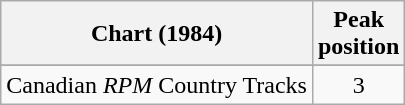<table class="wikitable sortable">
<tr>
<th align="left">Chart (1984)</th>
<th align="center">Peak<br>position</th>
</tr>
<tr>
</tr>
<tr>
<td align="left">Canadian <em>RPM</em> Country Tracks</td>
<td align="center">3</td>
</tr>
</table>
